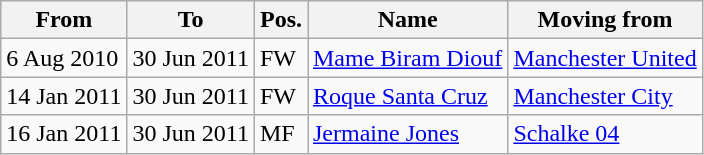<table class="wikitable">
<tr>
<th>From</th>
<th>To</th>
<th>Pos.</th>
<th>Name</th>
<th>Moving from</th>
</tr>
<tr>
<td>6 Aug 2010</td>
<td>30 Jun 2011</td>
<td>FW</td>
<td> <a href='#'>Mame Biram Diouf</a></td>
<td> <a href='#'>Manchester United</a></td>
</tr>
<tr>
<td>14 Jan 2011</td>
<td>30 Jun 2011</td>
<td>FW</td>
<td> <a href='#'>Roque Santa Cruz</a></td>
<td> <a href='#'>Manchester City</a></td>
</tr>
<tr>
<td>16 Jan 2011</td>
<td>30 Jun 2011</td>
<td>MF</td>
<td> <a href='#'>Jermaine Jones</a></td>
<td> <a href='#'>Schalke 04</a></td>
</tr>
</table>
